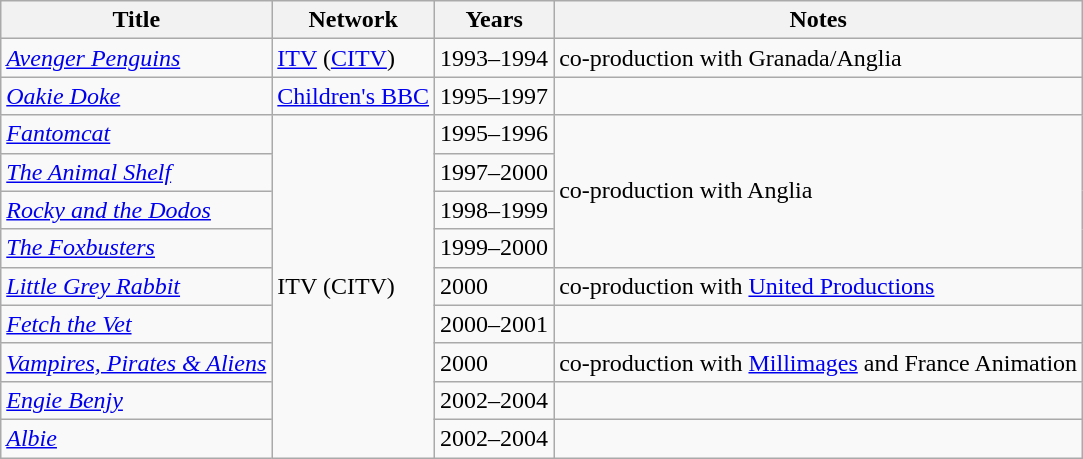<table class="wikitable sortable">
<tr>
<th>Title</th>
<th>Network</th>
<th>Years</th>
<th>Notes</th>
</tr>
<tr>
<td><em><a href='#'>Avenger Penguins</a></em></td>
<td><a href='#'>ITV</a> (<a href='#'>CITV</a>)</td>
<td>1993–1994</td>
<td>co-production with Granada/Anglia</td>
</tr>
<tr>
<td><em><a href='#'>Oakie Doke</a></em></td>
<td><a href='#'>Children's BBC</a></td>
<td>1995–1997</td>
<td></td>
</tr>
<tr>
<td><em><a href='#'>Fantomcat</a></em></td>
<td rowspan="9">ITV (CITV)</td>
<td>1995–1996</td>
<td rowspan="4">co-production with Anglia</td>
</tr>
<tr>
<td><em><a href='#'>The Animal Shelf</a></em></td>
<td>1997–2000</td>
</tr>
<tr>
<td><em><a href='#'>Rocky and the Dodos</a></em></td>
<td>1998–1999</td>
</tr>
<tr>
<td><em><a href='#'>The Foxbusters</a></em></td>
<td>1999–2000</td>
</tr>
<tr>
<td><em><a href='#'>Little Grey Rabbit</a></em></td>
<td>2000</td>
<td>co-production with <a href='#'>United Productions</a></td>
</tr>
<tr>
<td><em><a href='#'>Fetch the Vet</a></em></td>
<td>2000–2001</td>
<td></td>
</tr>
<tr>
<td><em><a href='#'>Vampires, Pirates & Aliens</a></em></td>
<td>2000</td>
<td>co-production with <a href='#'>Millimages</a> and France Animation</td>
</tr>
<tr>
<td><em><a href='#'>Engie Benjy</a></em></td>
<td>2002–2004</td>
<td></td>
</tr>
<tr>
<td><em><a href='#'>Albie</a></em></td>
<td>2002–2004</td>
<td></td>
</tr>
</table>
